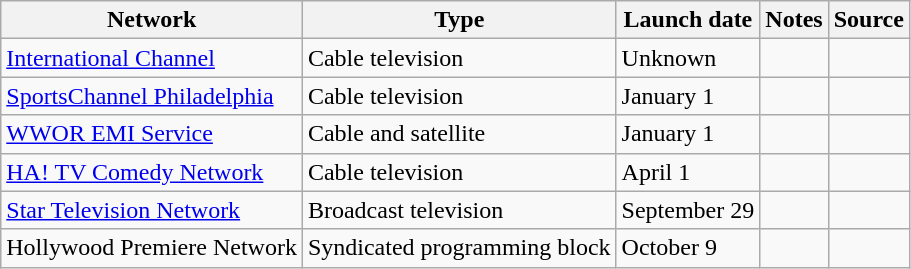<table class="wikitable sortable">
<tr>
<th>Network</th>
<th>Type</th>
<th>Launch date</th>
<th>Notes</th>
<th>Source</th>
</tr>
<tr>
<td><a href='#'>International Channel</a></td>
<td>Cable television</td>
<td>Unknown</td>
<td></td>
<td></td>
</tr>
<tr>
<td><a href='#'>SportsChannel Philadelphia</a></td>
<td>Cable television</td>
<td>January 1</td>
<td></td>
<td></td>
</tr>
<tr>
<td><a href='#'>WWOR EMI Service</a></td>
<td>Cable and satellite</td>
<td>January 1</td>
<td></td>
<td></td>
</tr>
<tr>
<td><a href='#'>HA! TV Comedy Network</a></td>
<td>Cable television</td>
<td>April 1</td>
<td></td>
<td></td>
</tr>
<tr>
<td><a href='#'>Star Television Network</a></td>
<td>Broadcast television</td>
<td>September 29</td>
<td></td>
<td></td>
</tr>
<tr>
<td>Hollywood Premiere Network</td>
<td>Syndicated programming block</td>
<td>October 9</td>
<td></td>
<td></td>
</tr>
</table>
